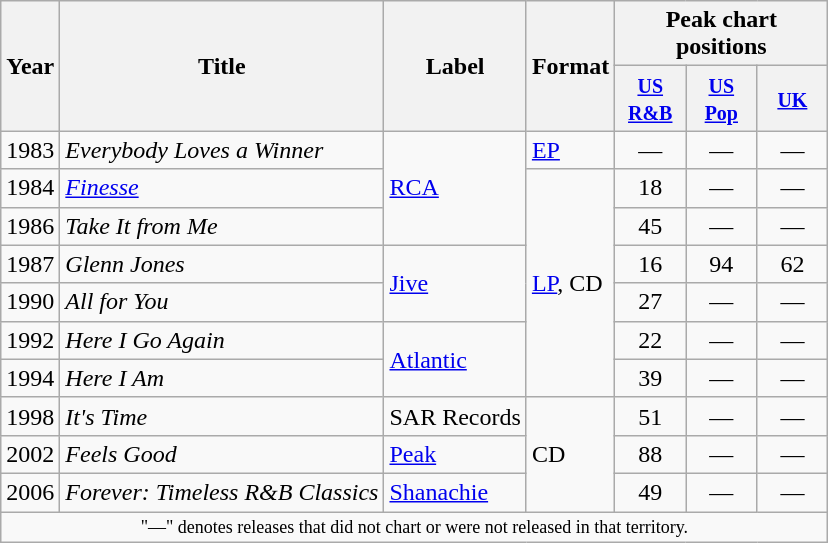<table class="wikitable">
<tr>
<th scope="col" rowspan="2">Year</th>
<th scope="col" rowspan="2">Title</th>
<th scope="col" rowspan="2">Label</th>
<th scope="col" rowspan="2">Format</th>
<th scope="col" colspan="3">Peak chart positions</th>
</tr>
<tr>
<th style="width:40px;"><small><a href='#'>US R&B</a></small><br></th>
<th style="width:40px;"><small><a href='#'>US Pop</a></small><br></th>
<th style="width:40px;"><small><a href='#'>UK</a></small><br></th>
</tr>
<tr>
<td>1983</td>
<td><em>Everybody Loves a Winner</em></td>
<td rowspan="3"><a href='#'>RCA</a></td>
<td><a href='#'>EP</a></td>
<td align=center>—</td>
<td align=center>—</td>
<td align=center>—</td>
</tr>
<tr>
<td>1984</td>
<td><em><a href='#'>Finesse</a></em></td>
<td rowspan="6"><a href='#'>LP</a>, CD</td>
<td align=center>18</td>
<td align=center>—</td>
<td align=center>—</td>
</tr>
<tr>
<td>1986</td>
<td><em>Take It from Me</em></td>
<td align=center>45</td>
<td align=center>—</td>
<td align=center>—</td>
</tr>
<tr>
<td>1987</td>
<td><em>Glenn Jones</em></td>
<td rowspan="2"><a href='#'>Jive</a></td>
<td align=center>16</td>
<td align=center>94</td>
<td align=center>62</td>
</tr>
<tr>
<td>1990</td>
<td><em>All for You</em></td>
<td align=center>27</td>
<td align=center>—</td>
<td align=center>—</td>
</tr>
<tr>
<td>1992</td>
<td><em>Here I Go Again</em></td>
<td rowspan="2"><a href='#'>Atlantic</a></td>
<td align=center>22</td>
<td align=center>—</td>
<td align=center>—</td>
</tr>
<tr>
<td>1994</td>
<td><em>Here I Am</em></td>
<td align=center>39</td>
<td align=center>—</td>
<td align=center>—</td>
</tr>
<tr>
<td>1998</td>
<td><em>It's Time</em></td>
<td>SAR Records</td>
<td rowspan="3">CD</td>
<td align=center>51</td>
<td align=center>—</td>
<td align=center>—</td>
</tr>
<tr>
<td>2002</td>
<td><em>Feels Good</em></td>
<td><a href='#'>Peak</a></td>
<td align=center>88</td>
<td align=center>—</td>
<td align=center>—</td>
</tr>
<tr>
<td>2006</td>
<td><em>Forever: Timeless R&B Classics</em></td>
<td><a href='#'>Shanachie</a></td>
<td align=center>49</td>
<td align=center>—</td>
<td align=center>—</td>
</tr>
<tr>
<td colspan="8" style="text-align:center; font-size:9pt;">"—" denotes releases that did not chart or were not released in that territory.</td>
</tr>
</table>
